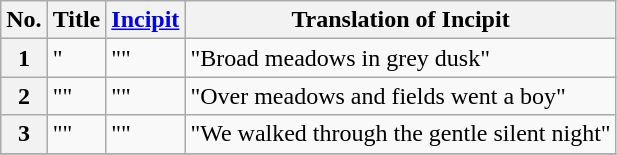<table class="wikitable plainrowheaders">
<tr>
<th scope="col">No.</th>
<th scope="col">Title</th>
<th scope="col"><a href='#'>Incipit</a></th>
<th scope="col">Translation of Incipit</th>
</tr>
<tr>
<th scope="row" style="text-align: center;">1</th>
<td>"</td>
<td>""</td>
<td>"Broad meadows in grey dusk"</td>
</tr>
<tr>
<th scope="row" style="text-align: center;">2</th>
<td>""</td>
<td>""</td>
<td>"Over meadows and fields went a boy"</td>
</tr>
<tr>
<th scope="row" style="text-align: center;">3</th>
<td>""</td>
<td>""</td>
<td>"We walked through the gentle silent night"</td>
</tr>
<tr>
</tr>
</table>
